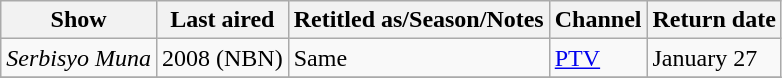<table class="wikitable">
<tr>
<th>Show</th>
<th>Last aired</th>
<th>Retitled as/Season/Notes</th>
<th>Channel</th>
<th>Return date</th>
</tr>
<tr>
<td><em>Serbisyo Muna</em></td>
<td>2008 (NBN)</td>
<td>Same</td>
<td><a href='#'>PTV</a></td>
<td>January 27</td>
</tr>
<tr>
</tr>
</table>
